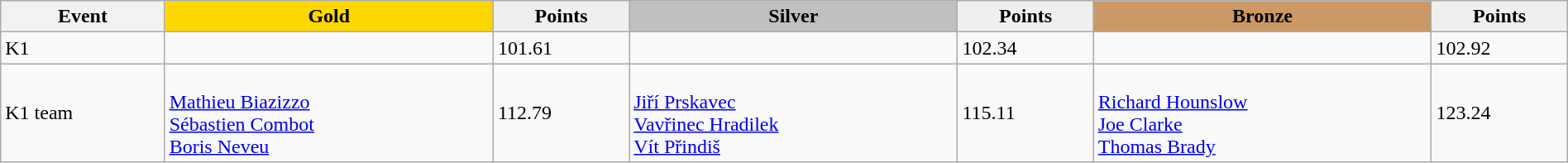<table class="wikitable" width=100%>
<tr>
<th>Event</th>
<td align=center bgcolor="gold"><strong>Gold</strong></td>
<td align=center bgcolor="EFEFEF"><strong>Points</strong></td>
<td align=center bgcolor="silver"><strong>Silver</strong></td>
<td align=center bgcolor="EFEFEF"><strong>Points</strong></td>
<td align=center bgcolor="CC9966"><strong>Bronze</strong></td>
<td align=center bgcolor="EFEFEF"><strong>Points</strong></td>
</tr>
<tr>
<td>K1</td>
<td></td>
<td>101.61</td>
<td></td>
<td>102.34</td>
<td></td>
<td>102.92</td>
</tr>
<tr>
<td>K1 team</td>
<td><br><a href='#'>Mathieu Biazizzo</a><br><a href='#'>Sébastien Combot</a><br><a href='#'>Boris Neveu</a></td>
<td>112.79</td>
<td><br><a href='#'>Jiří Prskavec</a><br><a href='#'>Vavřinec Hradilek</a><br><a href='#'>Vít Přindiš</a></td>
<td>115.11</td>
<td><br><a href='#'>Richard Hounslow</a><br><a href='#'>Joe Clarke</a><br><a href='#'>Thomas Brady</a></td>
<td>123.24</td>
</tr>
</table>
